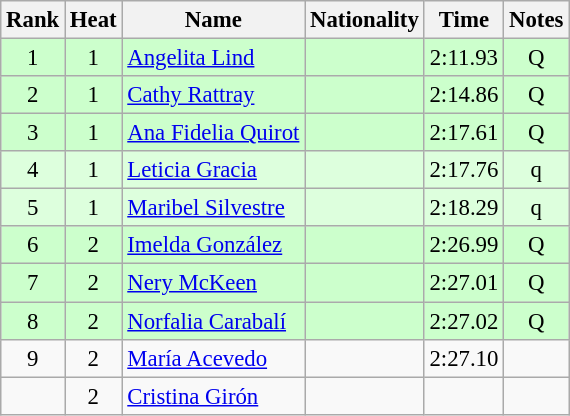<table class="wikitable sortable" style="text-align:center; font-size:95%">
<tr>
<th>Rank</th>
<th>Heat</th>
<th>Name</th>
<th>Nationality</th>
<th>Time</th>
<th>Notes</th>
</tr>
<tr bgcolor=ccffcc>
<td>1</td>
<td>1</td>
<td align=left><a href='#'>Angelita Lind</a></td>
<td align=left></td>
<td>2:11.93</td>
<td>Q</td>
</tr>
<tr bgcolor=ccffcc>
<td>2</td>
<td>1</td>
<td align=left><a href='#'>Cathy Rattray</a></td>
<td align=left></td>
<td>2:14.86</td>
<td>Q</td>
</tr>
<tr bgcolor=ccffcc>
<td>3</td>
<td>1</td>
<td align=left><a href='#'>Ana Fidelia Quirot</a></td>
<td align=left></td>
<td>2:17.61</td>
<td>Q</td>
</tr>
<tr bgcolor=ddffdd>
<td>4</td>
<td>1</td>
<td align=left><a href='#'>Leticia Gracia</a></td>
<td align=left></td>
<td>2:17.76</td>
<td>q</td>
</tr>
<tr bgcolor=ddffdd>
<td>5</td>
<td>1</td>
<td align=left><a href='#'>Maribel Silvestre</a></td>
<td align=left></td>
<td>2:18.29</td>
<td>q</td>
</tr>
<tr bgcolor=ccffcc>
<td>6</td>
<td>2</td>
<td align=left><a href='#'>Imelda González</a></td>
<td align=left></td>
<td>2:26.99</td>
<td>Q</td>
</tr>
<tr bgcolor=ccffcc>
<td>7</td>
<td>2</td>
<td align=left><a href='#'>Nery McKeen</a></td>
<td align=left></td>
<td>2:27.01</td>
<td>Q</td>
</tr>
<tr bgcolor=ccffcc>
<td>8</td>
<td>2</td>
<td align=left><a href='#'>Norfalia Carabalí</a></td>
<td align=left></td>
<td>2:27.02</td>
<td>Q</td>
</tr>
<tr>
<td>9</td>
<td>2</td>
<td align=left><a href='#'>María Acevedo</a></td>
<td align=left></td>
<td>2:27.10</td>
<td></td>
</tr>
<tr>
<td></td>
<td>2</td>
<td align=left><a href='#'>Cristina Girón</a></td>
<td align=left></td>
<td></td>
<td></td>
</tr>
</table>
